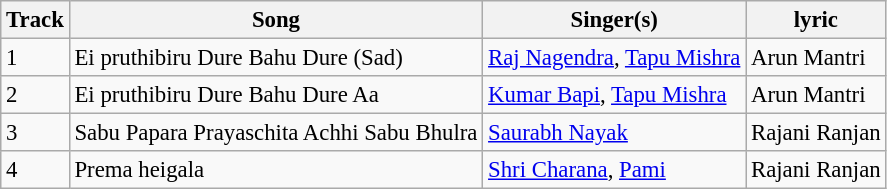<table class="wikitable" style="font-size:95%;">
<tr>
<th>Track</th>
<th>Song</th>
<th>Singer(s)</th>
<th>lyric</th>
</tr>
<tr>
<td>1</td>
<td>Ei pruthibiru Dure Bahu Dure (Sad)</td>
<td><a href='#'>Raj Nagendra</a>,  <a href='#'>Tapu Mishra</a></td>
<td>Arun Mantri</td>
</tr>
<tr>
<td>2</td>
<td>Ei pruthibiru Dure Bahu Dure Aa</td>
<td><a href='#'>Kumar Bapi</a>, <a href='#'>Tapu Mishra</a></td>
<td>Arun Mantri</td>
</tr>
<tr>
<td>3</td>
<td>Sabu Papara Prayaschita Achhi Sabu Bhulra</td>
<td><a href='#'>Saurabh Nayak</a></td>
<td>Rajani Ranjan</td>
</tr>
<tr>
<td>4</td>
<td>Prema heigala</td>
<td><a href='#'>Shri Charana</a>, <a href='#'>Pami</a></td>
<td>Rajani Ranjan</td>
</tr>
</table>
